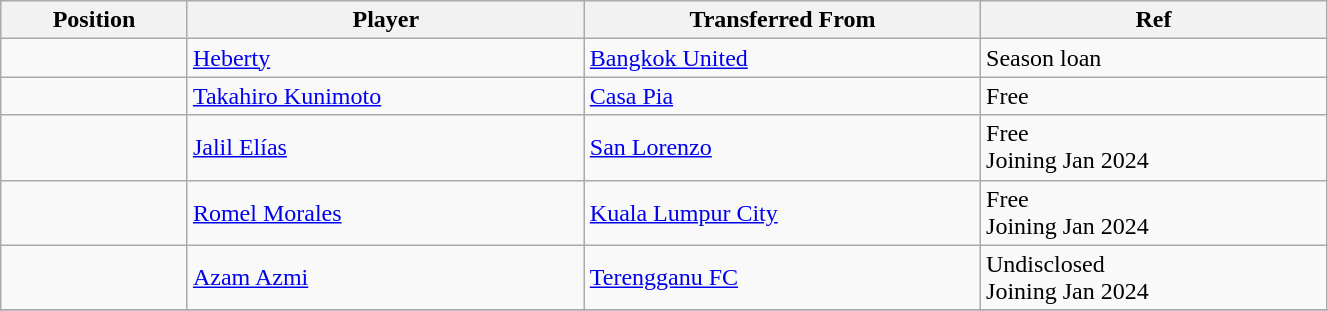<table class="wikitable sortable" style="width:70%; font-size:100%; text-align:left;">
<tr>
<th>Position</th>
<th>Player</th>
<th>Transferred From</th>
<th>Ref</th>
</tr>
<tr>
<td></td>
<td> <a href='#'>Heberty</a></td>
<td> <a href='#'>Bangkok United</a></td>
<td>Season loan</td>
</tr>
<tr>
<td></td>
<td> <a href='#'>Takahiro Kunimoto</a></td>
<td> <a href='#'>Casa Pia</a></td>
<td>Free</td>
</tr>
<tr>
<td></td>
<td> <a href='#'>Jalil Elías</a></td>
<td> <a href='#'>San Lorenzo</a></td>
<td>Free <br> Joining Jan 2024</td>
</tr>
<tr>
<td></td>
<td> <a href='#'>Romel Morales</a></td>
<td> <a href='#'>Kuala Lumpur City</a></td>
<td>Free <br> Joining Jan 2024</td>
</tr>
<tr>
<td></td>
<td> <a href='#'>Azam Azmi</a></td>
<td> <a href='#'>Terengganu FC</a></td>
<td>Undisclosed <br> Joining Jan 2024</td>
</tr>
<tr>
</tr>
</table>
